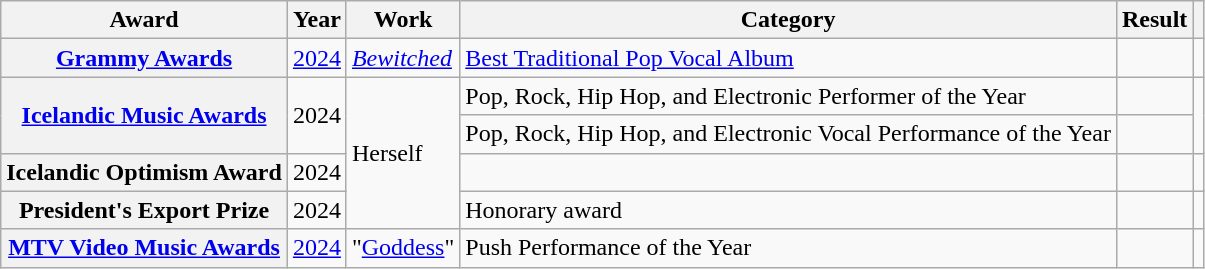<table class="wikitable sortable plainrowheaders">
<tr>
<th scope="col">Award</th>
<th scope="col">Year</th>
<th scope="col">Work</th>
<th scope="col">Category</th>
<th scope="col">Result</th>
<th scope="col" class="unsortable"></th>
</tr>
<tr>
<th scope="row"><a href='#'>Grammy Awards</a></th>
<td><a href='#'>2024</a></td>
<td><em><a href='#'>Bewitched</a></em></td>
<td><a href='#'>Best Traditional Pop Vocal Album</a></td>
<td></td>
<td></td>
</tr>
<tr>
<th scope="row" rowspan=2><a href='#'>Icelandic Music Awards</a></th>
<td rowspan=2>2024</td>
<td rowspan=4>Herself</td>
<td>Pop, Rock, Hip Hop, and Electronic Performer of the Year</td>
<td></td>
<td rowspan=2></td>
</tr>
<tr>
<td>Pop, Rock, Hip Hop, and Electronic Vocal Performance of the Year</td>
<td></td>
</tr>
<tr>
<th scope="row">Icelandic Optimism Award</th>
<td>2024</td>
<td></td>
<td></td>
<td></td>
</tr>
<tr>
<th scope="row">President's Export Prize</th>
<td>2024</td>
<td>Honorary award</td>
<td></td>
<td></td>
</tr>
<tr>
<th scope="row"><a href='#'>MTV Video Music Awards</a></th>
<td><a href='#'>2024</a></td>
<td>"<a href='#'>Goddess</a>"</td>
<td>Push Performance of the Year</td>
<td></td>
<td></td>
</tr>
</table>
